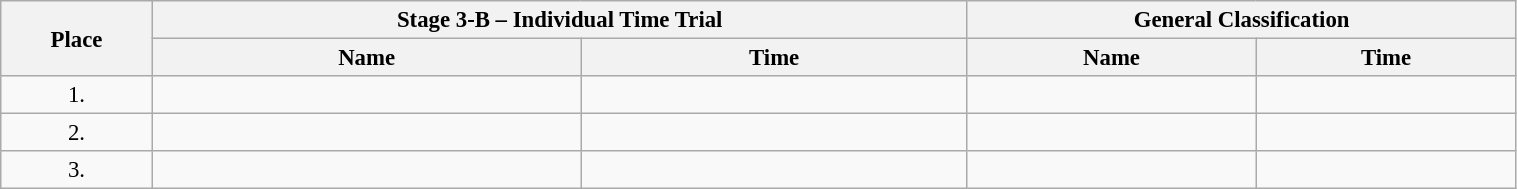<table class=wikitable style="font-size:95%" width="80%">
<tr>
<th rowspan="2">Place</th>
<th colspan="2">Stage 3-B – Individual Time Trial</th>
<th colspan="2">General Classification</th>
</tr>
<tr>
<th>Name</th>
<th>Time</th>
<th>Name</th>
<th>Time</th>
</tr>
<tr>
<td align="center">1.</td>
<td></td>
<td></td>
<td></td>
<td></td>
</tr>
<tr>
<td align="center">2.</td>
<td></td>
<td></td>
<td></td>
<td></td>
</tr>
<tr>
<td align="center">3.</td>
<td></td>
<td></td>
<td></td>
<td></td>
</tr>
</table>
